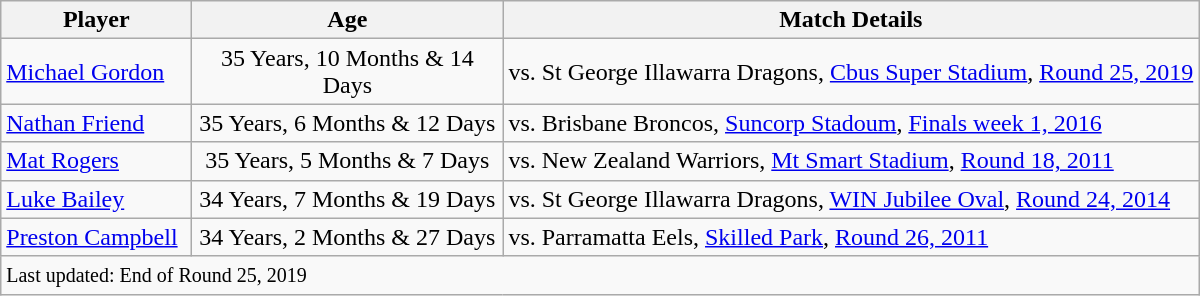<table class="wikitable" style="text-align:left;">
<tr>
<th width="120">Player</th>
<th width="200">Age</th>
<th>Match Details</th>
</tr>
<tr>
<td><a href='#'>Michael Gordon</a></td>
<td style="text-align:center;">35 Years, 10 Months & 14 Days</td>
<td>vs. St George Illawarra Dragons, <a href='#'>Cbus Super Stadium</a>, <a href='#'>Round 25, 2019</a></td>
</tr>
<tr>
<td><a href='#'>Nathan Friend</a></td>
<td style="text-align:center;">35 Years, 6 Months & 12 Days</td>
<td>vs. Brisbane Broncos, <a href='#'>Suncorp Stadoum</a>, <a href='#'>Finals week 1, 2016</a></td>
</tr>
<tr>
<td><a href='#'>Mat Rogers</a></td>
<td style="text-align:center;">35 Years, 5 Months & 7 Days</td>
<td>vs. New Zealand Warriors, <a href='#'>Mt Smart Stadium</a>, <a href='#'>Round 18, 2011</a></td>
</tr>
<tr>
<td><a href='#'>Luke Bailey</a></td>
<td style="text-align:center;">34 Years, 7 Months & 19 Days</td>
<td>vs. St George Illawarra Dragons, <a href='#'>WIN Jubilee Oval</a>, <a href='#'>Round 24, 2014</a></td>
</tr>
<tr>
<td><a href='#'>Preston Campbell</a></td>
<td style="text-align:center;">34 Years, 2 Months & 27 Days</td>
<td>vs. Parramatta Eels, <a href='#'>Skilled Park</a>, <a href='#'>Round 26, 2011</a></td>
</tr>
<tr class="sortbottom">
<td colspan="3" align="left"><small>Last updated: End of Round 25, 2019</small></td>
</tr>
</table>
